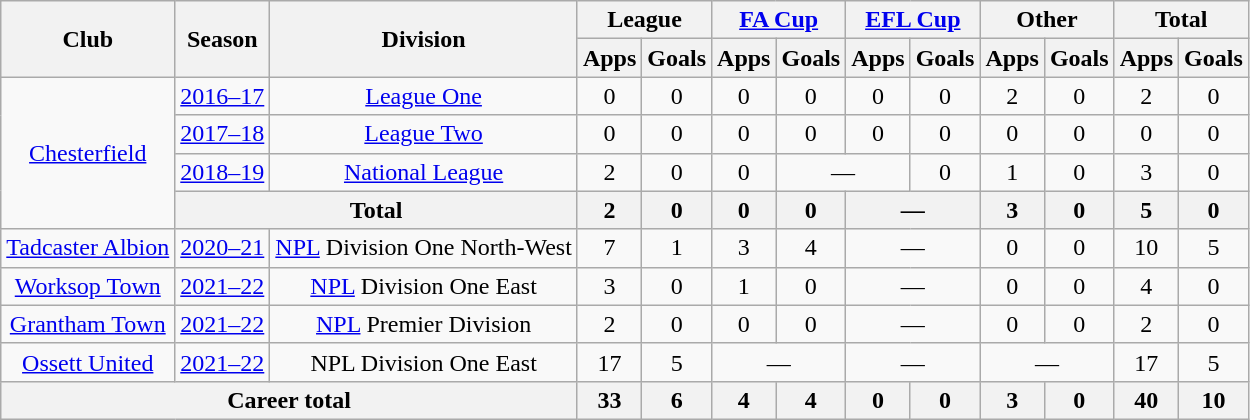<table class="wikitable" style="text-align:center;">
<tr>
<th rowspan="2">Club</th>
<th rowspan="2">Season</th>
<th rowspan="2">Division</th>
<th colspan="2">League</th>
<th colspan="2"><a href='#'>FA Cup</a></th>
<th colspan="2"><a href='#'>EFL Cup</a></th>
<th colspan="2">Other</th>
<th colspan="2">Total</th>
</tr>
<tr>
<th>Apps</th>
<th>Goals</th>
<th>Apps</th>
<th>Goals</th>
<th>Apps</th>
<th>Goals</th>
<th>Apps</th>
<th>Goals</th>
<th>Apps</th>
<th>Goals</th>
</tr>
<tr>
<td rowspan=4><a href='#'>Chesterfield</a></td>
<td><a href='#'>2016–17</a></td>
<td><a href='#'>League One</a></td>
<td>0</td>
<td>0</td>
<td>0</td>
<td>0</td>
<td>0</td>
<td>0</td>
<td>2</td>
<td>0</td>
<td>2</td>
<td>0</td>
</tr>
<tr>
<td><a href='#'>2017–18</a></td>
<td><a href='#'>League Two</a></td>
<td>0</td>
<td>0</td>
<td>0</td>
<td>0</td>
<td>0</td>
<td>0</td>
<td>0</td>
<td>0</td>
<td>0</td>
<td>0</td>
</tr>
<tr>
<td><a href='#'>2018–19</a></td>
<td><a href='#'>National League</a></td>
<td>2</td>
<td>0</td>
<td>0</td>
<td colspan="2">—</td>
<td>0</td>
<td>1</td>
<td>0</td>
<td>3</td>
<td>0</td>
</tr>
<tr>
<th colspan=2>Total</th>
<th>2</th>
<th>0</th>
<th>0</th>
<th>0</th>
<th colspan="2">—</th>
<th>3</th>
<th>0</th>
<th>5</th>
<th>0</th>
</tr>
<tr>
<td><a href='#'>Tadcaster Albion</a></td>
<td><a href='#'>2020–21</a></td>
<td><a href='#'>NPL</a> Division One North-West</td>
<td>7</td>
<td>1</td>
<td>3</td>
<td>4</td>
<td colspan="2">—</td>
<td>0</td>
<td>0</td>
<td>10</td>
<td>5</td>
</tr>
<tr>
<td><a href='#'>Worksop Town</a></td>
<td><a href='#'>2021–22</a></td>
<td><a href='#'>NPL</a> Division One East</td>
<td>3</td>
<td>0</td>
<td>1</td>
<td>0</td>
<td colspan="2">—</td>
<td>0</td>
<td>0</td>
<td>4</td>
<td>0</td>
</tr>
<tr>
<td><a href='#'>Grantham Town</a></td>
<td><a href='#'>2021–22</a></td>
<td><a href='#'>NPL</a> Premier Division</td>
<td>2</td>
<td>0</td>
<td>0</td>
<td>0</td>
<td colspan="2">—</td>
<td>0</td>
<td>0</td>
<td>2</td>
<td>0</td>
</tr>
<tr>
<td><a href='#'>Ossett United</a></td>
<td><a href='#'>2021–22</a></td>
<td>NPL Division One East</td>
<td>17</td>
<td>5</td>
<td colspan="2">—</td>
<td colspan="2">—</td>
<td colspan="2">—</td>
<td>17</td>
<td>5</td>
</tr>
<tr>
<th colspan="3">Career total</th>
<th>33</th>
<th>6</th>
<th>4</th>
<th>4</th>
<th>0</th>
<th>0</th>
<th>3</th>
<th>0</th>
<th>40</th>
<th>10</th>
</tr>
</table>
